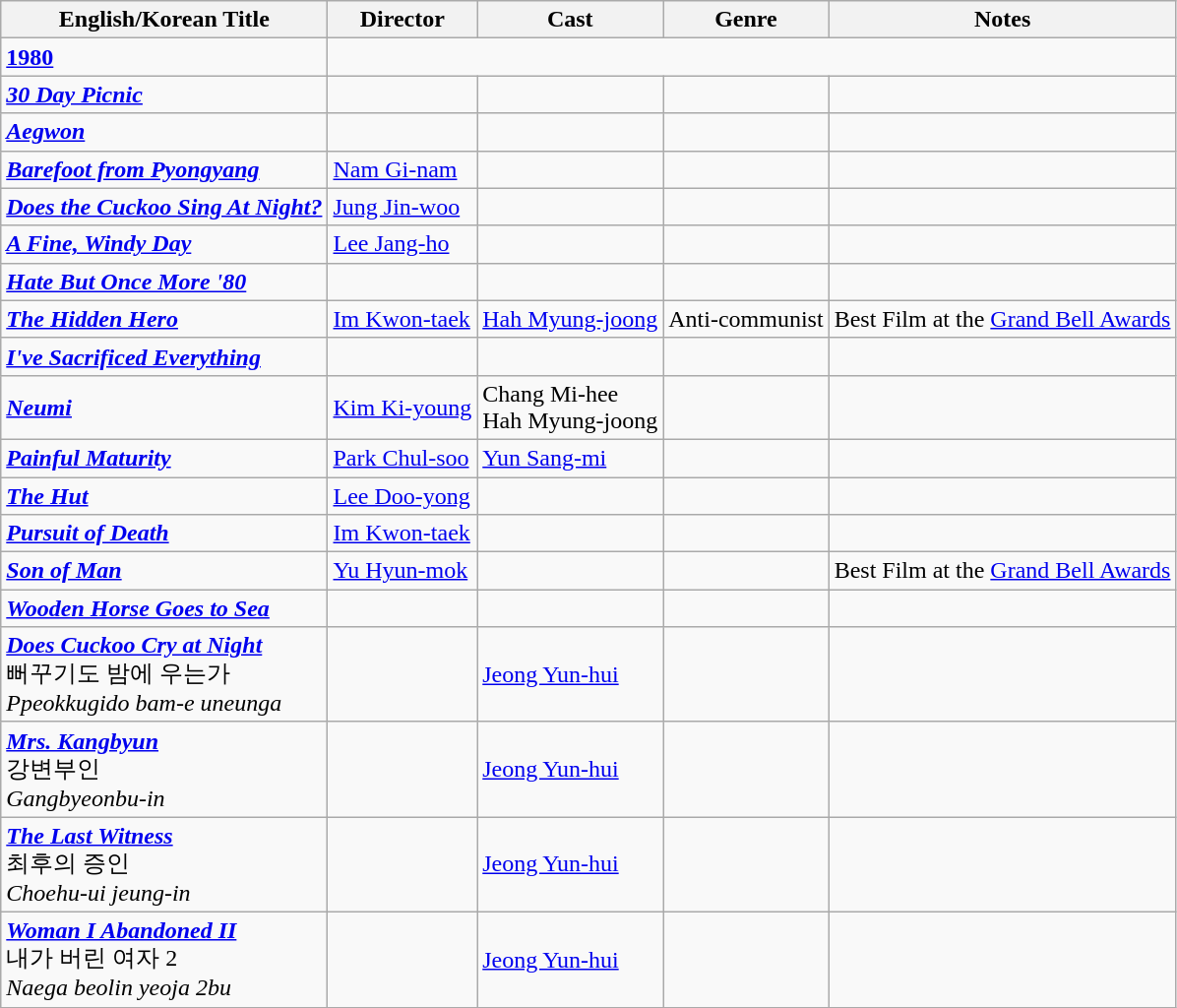<table class="wikitable">
<tr>
<th>English/Korean Title</th>
<th>Director</th>
<th>Cast</th>
<th>Genre</th>
<th>Notes</th>
</tr>
<tr>
<td><strong><a href='#'>1980</a></strong></td>
</tr>
<tr>
<td><strong><em><a href='#'>30 Day Picnic</a></em></strong></td>
<td></td>
<td></td>
<td></td>
<td></td>
</tr>
<tr>
<td><strong><em><a href='#'>Aegwon</a></em></strong></td>
<td></td>
<td></td>
<td></td>
<td></td>
</tr>
<tr>
<td><strong><em><a href='#'>Barefoot from Pyongyang</a></em></strong></td>
<td><a href='#'>Nam Gi-nam</a></td>
<td></td>
<td></td>
<td></td>
</tr>
<tr>
<td><strong><em><a href='#'>Does the Cuckoo Sing At Night?</a></em></strong></td>
<td><a href='#'>Jung Jin-woo</a></td>
<td></td>
<td></td>
<td></td>
</tr>
<tr>
<td><strong><em><a href='#'>A Fine, Windy Day</a></em></strong></td>
<td><a href='#'>Lee Jang-ho</a></td>
<td></td>
<td></td>
<td></td>
</tr>
<tr>
<td><strong><em><a href='#'>Hate But Once More '80</a></em></strong></td>
<td></td>
<td></td>
<td></td>
<td></td>
</tr>
<tr>
<td><strong><em><a href='#'>The Hidden Hero</a></em></strong></td>
<td><a href='#'>Im Kwon-taek</a></td>
<td><a href='#'>Hah Myung-joong</a></td>
<td>Anti-communist</td>
<td>Best Film at the <a href='#'>Grand Bell Awards</a></td>
</tr>
<tr>
<td><strong><em><a href='#'>I've Sacrificed Everything</a></em></strong></td>
<td></td>
<td></td>
<td></td>
<td></td>
</tr>
<tr>
<td><strong><em><a href='#'>Neumi</a></em></strong></td>
<td><a href='#'>Kim Ki-young</a></td>
<td>Chang Mi-hee<br>Hah Myung-joong</td>
<td></td>
<td></td>
</tr>
<tr>
<td><strong><em><a href='#'>Painful Maturity</a></em></strong></td>
<td><a href='#'>Park Chul-soo</a></td>
<td><a href='#'>Yun Sang-mi</a></td>
<td></td>
<td></td>
</tr>
<tr>
<td><strong><em><a href='#'>The Hut</a></em></strong></td>
<td><a href='#'>Lee Doo-yong</a></td>
<td></td>
<td></td>
<td></td>
</tr>
<tr>
<td><strong><em><a href='#'>Pursuit of Death</a></em></strong></td>
<td><a href='#'>Im Kwon-taek</a></td>
<td></td>
<td></td>
<td></td>
</tr>
<tr>
<td><strong><em><a href='#'>Son of Man</a></em></strong></td>
<td><a href='#'>Yu Hyun-mok</a></td>
<td></td>
<td></td>
<td>Best Film at the <a href='#'>Grand Bell Awards</a></td>
</tr>
<tr>
<td><strong><em><a href='#'>Wooden Horse Goes to Sea</a></em></strong></td>
<td></td>
<td></td>
<td></td>
<td></td>
</tr>
<tr>
<td><strong><em><a href='#'>Does Cuckoo Cry at Night</a></em></strong><br>뻐꾸기도 밤에 우는가<br><em>Ppeokkugido bam-e uneunga</em></td>
<td></td>
<td><a href='#'>Jeong Yun-hui</a></td>
<td></td>
<td></td>
</tr>
<tr>
<td><strong><em><a href='#'>Mrs. Kangbyun</a></em></strong><br>강변부인<br><em>Gangbyeonbu-in</em></td>
<td></td>
<td><a href='#'>Jeong Yun-hui</a></td>
<td></td>
<td></td>
</tr>
<tr>
<td><strong><em><a href='#'>The Last Witness</a></em></strong><br>최후의 증인<br><em>Choehu-ui jeung-in</em></td>
<td></td>
<td><a href='#'>Jeong Yun-hui</a></td>
<td></td>
<td></td>
</tr>
<tr>
<td><strong><em><a href='#'>Woman I Abandoned II</a></em></strong><br>내가 버린 여자 2<br><em>Naega beolin yeoja 2bu</em></td>
<td></td>
<td><a href='#'>Jeong Yun-hui</a></td>
<td></td>
<td></td>
</tr>
</table>
